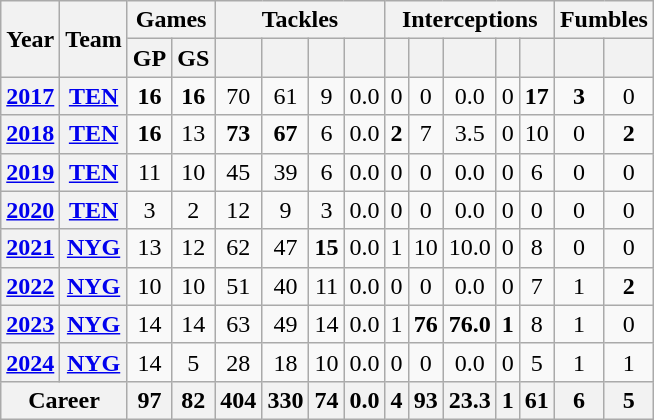<table class="wikitable" style="text-align:center;">
<tr>
<th rowspan="2">Year</th>
<th rowspan="2">Team</th>
<th colspan="2">Games</th>
<th colspan="4">Tackles</th>
<th colspan="5">Interceptions</th>
<th colspan="2">Fumbles</th>
</tr>
<tr>
<th>GP</th>
<th>GS</th>
<th></th>
<th></th>
<th></th>
<th></th>
<th></th>
<th></th>
<th></th>
<th></th>
<th></th>
<th></th>
<th></th>
</tr>
<tr>
<th><a href='#'>2017</a></th>
<th><a href='#'>TEN</a></th>
<td><strong>16</strong></td>
<td><strong>16</strong></td>
<td>70</td>
<td>61</td>
<td>9</td>
<td>0.0</td>
<td>0</td>
<td>0</td>
<td>0.0</td>
<td>0</td>
<td><strong>17</strong></td>
<td><strong>3</strong></td>
<td>0</td>
</tr>
<tr>
<th><a href='#'>2018</a></th>
<th><a href='#'>TEN</a></th>
<td><strong>16</strong></td>
<td>13</td>
<td><strong>73</strong></td>
<td><strong>67</strong></td>
<td>6</td>
<td>0.0</td>
<td><strong>2</strong></td>
<td>7</td>
<td>3.5</td>
<td>0</td>
<td>10</td>
<td>0</td>
<td><strong>2</strong></td>
</tr>
<tr>
<th><a href='#'>2019</a></th>
<th><a href='#'>TEN</a></th>
<td>11</td>
<td>10</td>
<td>45</td>
<td>39</td>
<td>6</td>
<td>0.0</td>
<td>0</td>
<td>0</td>
<td>0.0</td>
<td>0</td>
<td>6</td>
<td>0</td>
<td>0</td>
</tr>
<tr>
<th><a href='#'>2020</a></th>
<th><a href='#'>TEN</a></th>
<td>3</td>
<td>2</td>
<td>12</td>
<td>9</td>
<td>3</td>
<td>0.0</td>
<td>0</td>
<td>0</td>
<td>0.0</td>
<td>0</td>
<td>0</td>
<td>0</td>
<td>0</td>
</tr>
<tr>
<th><a href='#'>2021</a></th>
<th><a href='#'>NYG</a></th>
<td>13</td>
<td>12</td>
<td>62</td>
<td>47</td>
<td><strong>15</strong></td>
<td>0.0</td>
<td>1</td>
<td>10</td>
<td>10.0</td>
<td>0</td>
<td>8</td>
<td>0</td>
<td>0</td>
</tr>
<tr>
<th><a href='#'>2022</a></th>
<th><a href='#'>NYG</a></th>
<td>10</td>
<td>10</td>
<td>51</td>
<td>40</td>
<td>11</td>
<td>0.0</td>
<td>0</td>
<td>0</td>
<td>0.0</td>
<td>0</td>
<td>7</td>
<td>1</td>
<td><strong>2</strong></td>
</tr>
<tr>
<th><a href='#'>2023</a></th>
<th><a href='#'>NYG</a></th>
<td>14</td>
<td>14</td>
<td>63</td>
<td>49</td>
<td>14</td>
<td>0.0</td>
<td>1</td>
<td><strong>76</strong></td>
<td><strong>76.0</strong></td>
<td><strong>1</strong></td>
<td>8</td>
<td>1</td>
<td>0</td>
</tr>
<tr>
<th><a href='#'>2024</a></th>
<th><a href='#'>NYG</a></th>
<td>14</td>
<td>5</td>
<td>28</td>
<td>18</td>
<td>10</td>
<td>0.0</td>
<td>0</td>
<td>0</td>
<td>0.0</td>
<td>0</td>
<td>5</td>
<td>1</td>
<td>1</td>
</tr>
<tr>
<th colspan="2">Career</th>
<th>97</th>
<th>82</th>
<th>404</th>
<th>330</th>
<th>74</th>
<th>0.0</th>
<th>4</th>
<th>93</th>
<th>23.3</th>
<th>1</th>
<th>61</th>
<th>6</th>
<th>5</th>
</tr>
</table>
